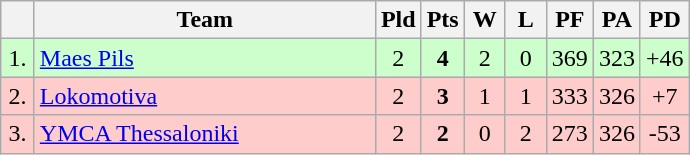<table class="wikitable" style="text-align:center">
<tr>
<th width=15></th>
<th width=220>Team</th>
<th width=20>Pld</th>
<th width=20>Pts</th>
<th width=20>W</th>
<th width=20>L</th>
<th width=20>PF</th>
<th width=20>PA</th>
<th width=20>PD</th>
</tr>
<tr style="background: #ccffcc;">
<td>1.</td>
<td align=left> <a href='#'>Maes Pils</a></td>
<td>2</td>
<td><strong>4</strong></td>
<td>2</td>
<td>0</td>
<td>369</td>
<td>323</td>
<td>+46</td>
</tr>
<tr style="background: #ffcccc;">
<td>2.</td>
<td align=left> <a href='#'>Lokomotiva</a></td>
<td>2</td>
<td><strong>3</strong></td>
<td>1</td>
<td>1</td>
<td>333</td>
<td>326</td>
<td>+7</td>
</tr>
<tr style="background: #ffcccc;">
<td>3.</td>
<td align=left> <a href='#'>YMCA Thessaloniki</a></td>
<td>2</td>
<td><strong>2</strong></td>
<td>0</td>
<td>2</td>
<td>273</td>
<td>326</td>
<td>-53</td>
</tr>
</table>
